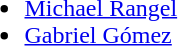<table style="width:60%;">
<tr>
<td><br><ul><li> <a href='#'>Michael Rangel</a></li><li> <a href='#'>Gabriel Gómez</a></li></ul></td>
</tr>
</table>
